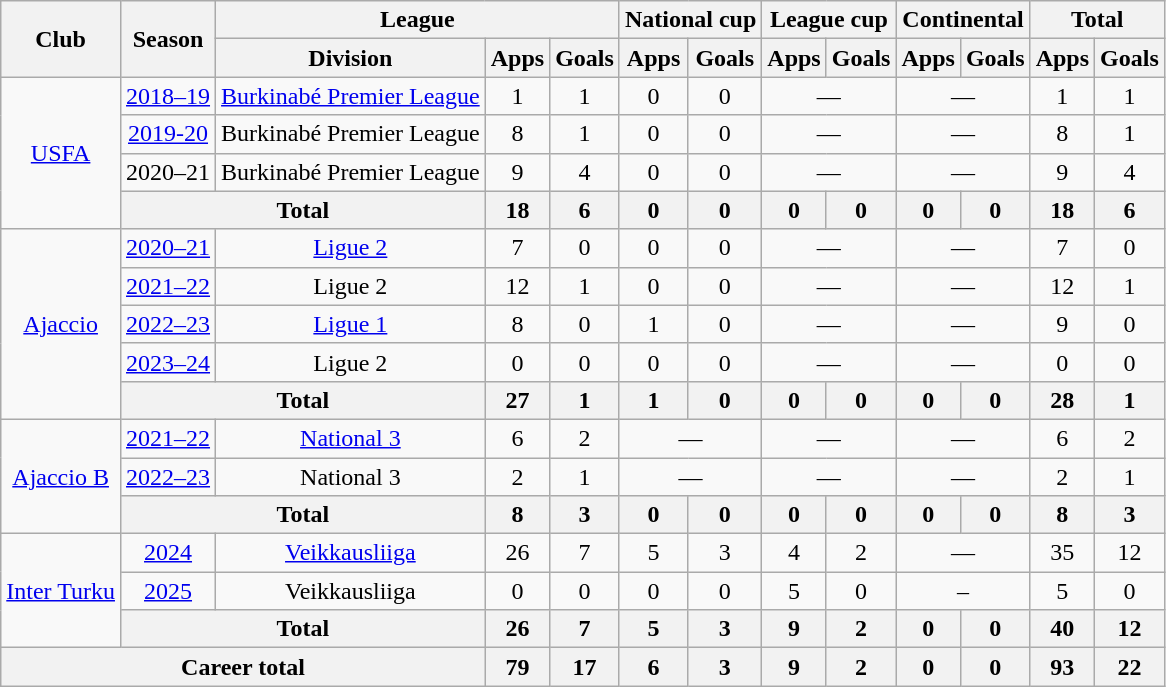<table class="wikitable" style="text-align:center">
<tr>
<th rowspan="2">Club</th>
<th rowspan="2">Season</th>
<th colspan="3">League</th>
<th colspan="2">National cup</th>
<th colspan="2">League cup</th>
<th colspan="2">Continental</th>
<th colspan="2">Total</th>
</tr>
<tr>
<th>Division</th>
<th>Apps</th>
<th>Goals</th>
<th>Apps</th>
<th>Goals</th>
<th>Apps</th>
<th>Goals</th>
<th>Apps</th>
<th>Goals</th>
<th>Apps</th>
<th>Goals</th>
</tr>
<tr>
<td rowspan="4"><a href='#'>USFA</a></td>
<td><a href='#'>2018–19</a></td>
<td><a href='#'>Burkinabé Premier League</a></td>
<td>1</td>
<td>1</td>
<td>0</td>
<td>0</td>
<td colspan="2">—</td>
<td colspan="2">—</td>
<td>1</td>
<td>1</td>
</tr>
<tr>
<td><a href='#'>2019-20</a></td>
<td>Burkinabé Premier League</td>
<td>8</td>
<td>1</td>
<td>0</td>
<td>0</td>
<td colspan="2">—</td>
<td colspan="2">—</td>
<td>8</td>
<td>1</td>
</tr>
<tr>
<td>2020–21</td>
<td>Burkinabé Premier League</td>
<td>9</td>
<td>4</td>
<td>0</td>
<td>0</td>
<td colspan="2">—</td>
<td colspan="2">—</td>
<td>9</td>
<td>4</td>
</tr>
<tr>
<th colspan="2">Total</th>
<th>18</th>
<th>6</th>
<th>0</th>
<th>0</th>
<th>0</th>
<th>0</th>
<th>0</th>
<th>0</th>
<th>18</th>
<th>6</th>
</tr>
<tr>
<td rowspan="5"><a href='#'>Ajaccio</a></td>
<td><a href='#'>2020–21</a></td>
<td><a href='#'>Ligue 2</a></td>
<td>7</td>
<td>0</td>
<td>0</td>
<td>0</td>
<td colspan="2">—</td>
<td colspan="2">—</td>
<td>7</td>
<td>0</td>
</tr>
<tr>
<td><a href='#'>2021–22</a></td>
<td>Ligue 2</td>
<td>12</td>
<td>1</td>
<td>0</td>
<td>0</td>
<td colspan="2">—</td>
<td colspan="2">—</td>
<td>12</td>
<td>1</td>
</tr>
<tr>
<td><a href='#'>2022–23</a></td>
<td><a href='#'>Ligue 1</a></td>
<td>8</td>
<td>0</td>
<td>1</td>
<td>0</td>
<td colspan="2">—</td>
<td colspan="2">—</td>
<td>9</td>
<td>0</td>
</tr>
<tr>
<td><a href='#'>2023–24</a></td>
<td>Ligue 2</td>
<td>0</td>
<td>0</td>
<td>0</td>
<td>0</td>
<td colspan="2">—</td>
<td colspan="2">—</td>
<td>0</td>
<td>0</td>
</tr>
<tr>
<th colspan="2">Total</th>
<th>27</th>
<th>1</th>
<th>1</th>
<th>0</th>
<th>0</th>
<th>0</th>
<th>0</th>
<th>0</th>
<th>28</th>
<th>1</th>
</tr>
<tr>
<td rowspan="3"><a href='#'>Ajaccio B</a></td>
<td><a href='#'>2021–22</a></td>
<td><a href='#'>National 3</a></td>
<td>6</td>
<td>2</td>
<td colspan="2">—</td>
<td colspan="2">—</td>
<td colspan="2">—</td>
<td>6</td>
<td>2</td>
</tr>
<tr>
<td><a href='#'>2022–23</a></td>
<td>National 3</td>
<td>2</td>
<td>1</td>
<td colspan="2">—</td>
<td colspan="2">—</td>
<td colspan="2">—</td>
<td>2</td>
<td>1</td>
</tr>
<tr>
<th colspan="2">Total</th>
<th>8</th>
<th>3</th>
<th>0</th>
<th>0</th>
<th>0</th>
<th>0</th>
<th>0</th>
<th>0</th>
<th>8</th>
<th>3</th>
</tr>
<tr>
<td rowspan=3><a href='#'>Inter Turku</a></td>
<td><a href='#'>2024</a></td>
<td><a href='#'>Veikkausliiga</a></td>
<td>26</td>
<td>7</td>
<td>5</td>
<td>3</td>
<td>4</td>
<td>2</td>
<td colspan="2">—</td>
<td>35</td>
<td>12</td>
</tr>
<tr>
<td><a href='#'>2025</a></td>
<td>Veikkausliiga</td>
<td>0</td>
<td>0</td>
<td>0</td>
<td>0</td>
<td>5</td>
<td>0</td>
<td colspan=2>–</td>
<td>5</td>
<td>0</td>
</tr>
<tr>
<th colspan=2>Total</th>
<th>26</th>
<th>7</th>
<th>5</th>
<th>3</th>
<th>9</th>
<th>2</th>
<th>0</th>
<th>0</th>
<th>40</th>
<th>12</th>
</tr>
<tr>
<th colspan="3">Career total</th>
<th>79</th>
<th>17</th>
<th>6</th>
<th>3</th>
<th>9</th>
<th>2</th>
<th>0</th>
<th>0</th>
<th>93</th>
<th>22</th>
</tr>
</table>
